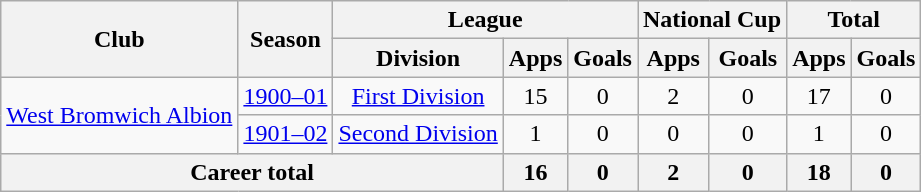<table class="wikitable" style="text-align: center">
<tr>
<th rowspan="2">Club</th>
<th rowspan="2">Season</th>
<th colspan="3">League</th>
<th colspan="2">National Cup</th>
<th colspan="2">Total</th>
</tr>
<tr>
<th>Division</th>
<th>Apps</th>
<th>Goals</th>
<th>Apps</th>
<th>Goals</th>
<th>Apps</th>
<th>Goals</th>
</tr>
<tr>
<td rowspan="2"><a href='#'>West Bromwich Albion</a></td>
<td><a href='#'>1900–01</a></td>
<td><a href='#'>First Division</a></td>
<td>15</td>
<td>0</td>
<td>2</td>
<td>0</td>
<td>17</td>
<td>0</td>
</tr>
<tr>
<td><a href='#'>1901–02</a></td>
<td><a href='#'>Second Division</a></td>
<td>1</td>
<td>0</td>
<td>0</td>
<td>0</td>
<td>1</td>
<td>0</td>
</tr>
<tr>
<th colspan="3">Career total</th>
<th>16</th>
<th>0</th>
<th>2</th>
<th>0</th>
<th>18</th>
<th>0</th>
</tr>
</table>
